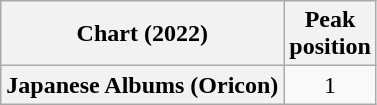<table class="wikitable plainrowheaders" style="text-align:center">
<tr>
<th scope="col">Chart (2022)</th>
<th scope="col">Peak<br>position</th>
</tr>
<tr>
<th scope="row">Japanese Albums (Oricon)</th>
<td>1</td>
</tr>
</table>
